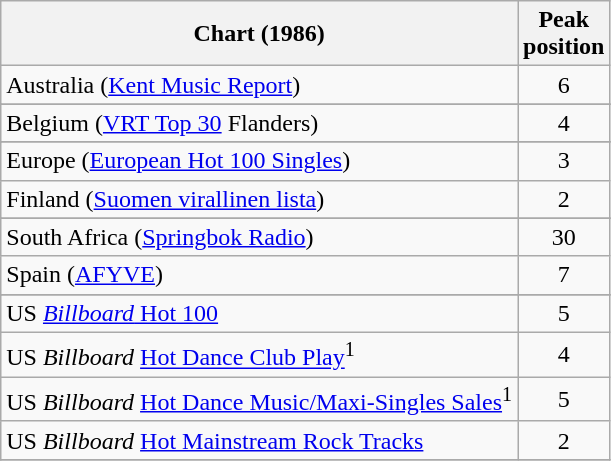<table class="wikitable sortable">
<tr>
<th>Chart (1986)</th>
<th>Peak<br>position</th>
</tr>
<tr>
<td>Australia (<a href='#'>Kent Music Report</a>)</td>
<td align="center">6</td>
</tr>
<tr>
</tr>
<tr>
</tr>
<tr>
<td>Belgium (<a href='#'>VRT Top 30</a> Flanders)</td>
<td align="center">4</td>
</tr>
<tr>
</tr>
<tr>
<td>Europe (<a href='#'>European Hot 100 Singles</a>)</td>
<td align="center">3</td>
</tr>
<tr>
<td>Finland (<a href='#'>Suomen virallinen lista</a>)</td>
<td align="center">2</td>
</tr>
<tr>
</tr>
<tr>
</tr>
<tr>
</tr>
<tr>
</tr>
<tr>
</tr>
<tr>
</tr>
<tr>
<td>South Africa (<a href='#'>Springbok Radio</a>)</td>
<td align="center">30</td>
</tr>
<tr>
<td>Spain (<a href='#'>AFYVE</a>)</td>
<td style="text-align:center;">7</td>
</tr>
<tr>
</tr>
<tr>
</tr>
<tr>
</tr>
<tr>
<td>US <a href='#'><em>Billboard</em> Hot 100</a></td>
<td align="center">5</td>
</tr>
<tr>
<td>US <em>Billboard</em> <a href='#'>Hot Dance Club Play</a><sup>1</sup></td>
<td align="center">4</td>
</tr>
<tr>
<td>US <em>Billboard</em> <a href='#'>Hot Dance Music/Maxi-Singles Sales</a><sup>1</sup></td>
<td align="center">5</td>
</tr>
<tr>
<td>US <em>Billboard</em> <a href='#'>Hot Mainstream Rock Tracks</a></td>
<td align="center">2</td>
</tr>
<tr>
</tr>
</table>
